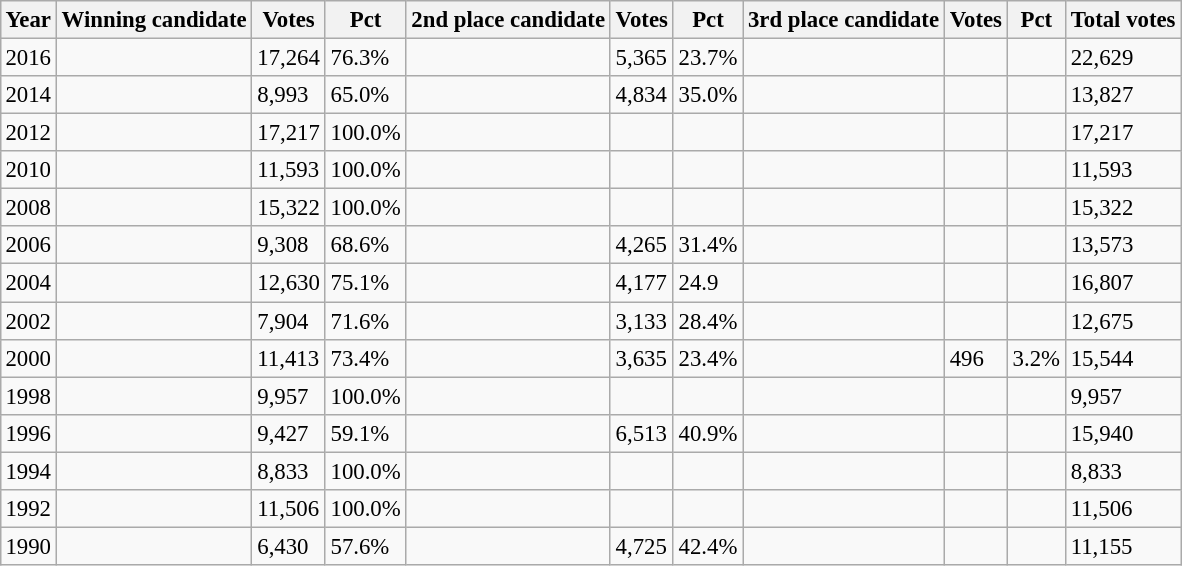<table class="wikitable sortable" style="margin:0.5em ; font-size:95%">
<tr>
<th>Year</th>
<th>Winning candidate</th>
<th>Votes</th>
<th>Pct</th>
<th>2nd place candidate</th>
<th>Votes</th>
<th>Pct</th>
<th>3rd place candidate</th>
<th>Votes</th>
<th>Pct</th>
<th>Total votes</th>
</tr>
<tr>
<td>2016</td>
<td></td>
<td>17,264</td>
<td>76.3%</td>
<td></td>
<td>5,365</td>
<td>23.7%</td>
<td></td>
<td></td>
<td></td>
<td>22,629</td>
</tr>
<tr>
<td>2014</td>
<td></td>
<td>8,993</td>
<td>65.0%</td>
<td></td>
<td>4,834</td>
<td>35.0%</td>
<td></td>
<td></td>
<td></td>
<td>13,827</td>
</tr>
<tr>
<td>2012</td>
<td></td>
<td>17,217</td>
<td>100.0%</td>
<td></td>
<td></td>
<td></td>
<td></td>
<td></td>
<td></td>
<td>17,217</td>
</tr>
<tr>
<td>2010</td>
<td></td>
<td>11,593</td>
<td>100.0%</td>
<td></td>
<td></td>
<td></td>
<td></td>
<td></td>
<td></td>
<td>11,593</td>
</tr>
<tr>
<td>2008</td>
<td></td>
<td>15,322</td>
<td>100.0%</td>
<td></td>
<td></td>
<td></td>
<td></td>
<td></td>
<td></td>
<td>15,322</td>
</tr>
<tr>
<td>2006</td>
<td></td>
<td>9,308</td>
<td>68.6%</td>
<td></td>
<td>4,265</td>
<td>31.4%</td>
<td></td>
<td></td>
<td></td>
<td>13,573</td>
</tr>
<tr>
<td>2004</td>
<td></td>
<td>12,630</td>
<td>75.1%</td>
<td></td>
<td>4,177</td>
<td>24.9</td>
<td></td>
<td></td>
<td></td>
<td>16,807</td>
</tr>
<tr>
<td>2002</td>
<td></td>
<td>7,904</td>
<td>71.6%</td>
<td></td>
<td>3,133</td>
<td>28.4%</td>
<td></td>
<td></td>
<td></td>
<td>12,675</td>
</tr>
<tr>
<td>2000</td>
<td></td>
<td>11,413</td>
<td>73.4%</td>
<td></td>
<td>3,635</td>
<td>23.4%</td>
<td></td>
<td>496</td>
<td>3.2%</td>
<td>15,544</td>
</tr>
<tr>
<td>1998</td>
<td></td>
<td>9,957</td>
<td>100.0%</td>
<td></td>
<td></td>
<td></td>
<td></td>
<td></td>
<td></td>
<td>9,957</td>
</tr>
<tr>
<td>1996</td>
<td></td>
<td>9,427</td>
<td>59.1%</td>
<td></td>
<td>6,513</td>
<td>40.9%</td>
<td></td>
<td></td>
<td></td>
<td>15,940</td>
</tr>
<tr>
<td>1994</td>
<td></td>
<td>8,833</td>
<td>100.0%</td>
<td></td>
<td></td>
<td></td>
<td></td>
<td></td>
<td></td>
<td>8,833</td>
</tr>
<tr>
<td>1992</td>
<td></td>
<td>11,506</td>
<td>100.0%</td>
<td></td>
<td></td>
<td></td>
<td></td>
<td></td>
<td></td>
<td>11,506</td>
</tr>
<tr>
<td>1990</td>
<td></td>
<td>6,430</td>
<td>57.6%</td>
<td></td>
<td>4,725</td>
<td>42.4%</td>
<td></td>
<td></td>
<td></td>
<td>11,155</td>
</tr>
</table>
